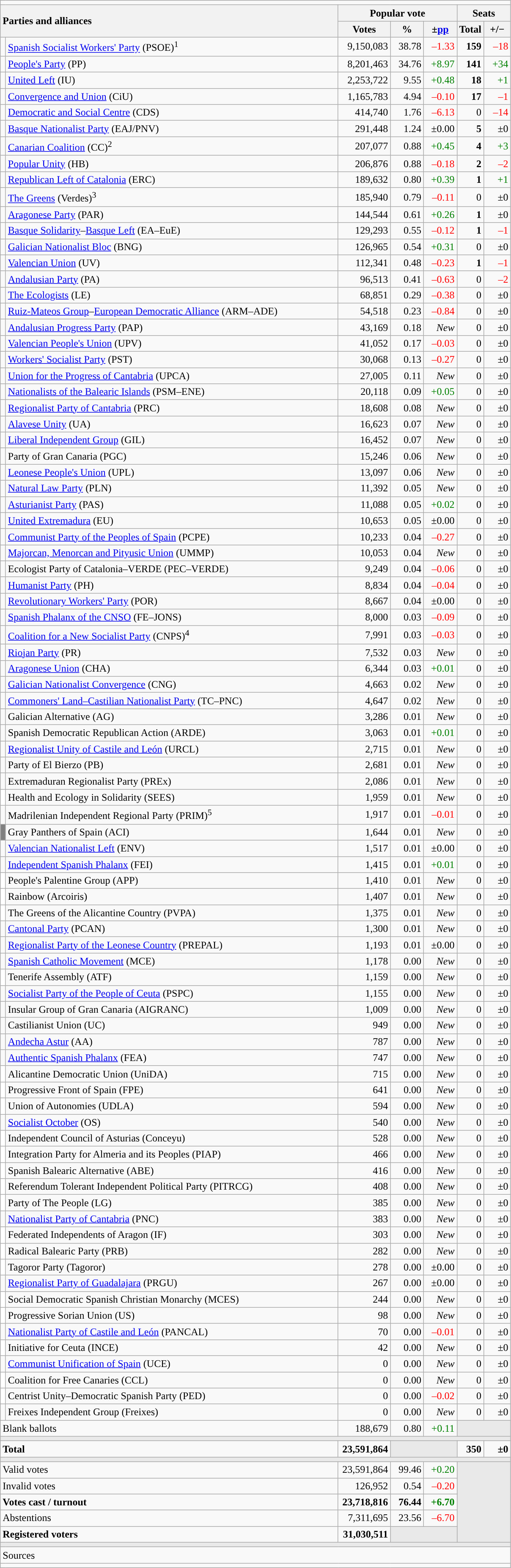<table class="wikitable" style="text-align:right;">
<tr>
<td colspan="7"></td>
</tr>
<tr>
<th style="text-align:left;" rowspan="2" colspan="2" width="525">Parties and alliances</th>
<th colspan="3">Popular vote</th>
<th colspan="2">Seats</th>
</tr>
<tr>
<th width="75">Votes</th>
<th width="45">%</th>
<th width="45">±<a href='#'>pp</a></th>
<th width="35">Total</th>
<th width="35">+/−</th>
</tr>
<tr>
<td width="1" style="color:inherit;background:"></td>
<td align="left"><a href='#'>Spanish Socialist Workers' Party</a> (PSOE)<sup>1</sup></td>
<td>9,150,083</td>
<td>38.78</td>
<td style="color:red;">–1.33</td>
<td><strong>159</strong></td>
<td style="color:red;">–18</td>
</tr>
<tr>
<td style="color:inherit;background:"></td>
<td align="left"><a href='#'>People's Party</a> (PP)</td>
<td>8,201,463</td>
<td>34.76</td>
<td style="color:green;">+8.97</td>
<td><strong>141</strong></td>
<td style="color:green;">+34</td>
</tr>
<tr>
<td style="color:inherit;background:"></td>
<td align="left"><a href='#'>United Left</a> (IU)</td>
<td>2,253,722</td>
<td>9.55</td>
<td style="color:green;">+0.48</td>
<td><strong>18</strong></td>
<td style="color:green;">+1</td>
</tr>
<tr>
<td style="color:inherit;background:"></td>
<td align="left"><a href='#'>Convergence and Union</a> (CiU)</td>
<td>1,165,783</td>
<td>4.94</td>
<td style="color:red;">–0.10</td>
<td><strong>17</strong></td>
<td style="color:red;">–1</td>
</tr>
<tr>
<td style="color:inherit;background:"></td>
<td align="left"><a href='#'>Democratic and Social Centre</a> (CDS)</td>
<td>414,740</td>
<td>1.76</td>
<td style="color:red;">–6.13</td>
<td>0</td>
<td style="color:red;">–14</td>
</tr>
<tr>
<td style="color:inherit;background:"></td>
<td align="left"><a href='#'>Basque Nationalist Party</a> (EAJ/PNV)</td>
<td>291,448</td>
<td>1.24</td>
<td>±0.00</td>
<td><strong>5</strong></td>
<td>±0</td>
</tr>
<tr>
<td style="color:inherit;background:"></td>
<td align="left"><a href='#'>Canarian Coalition</a> (CC)<sup>2</sup></td>
<td>207,077</td>
<td>0.88</td>
<td style="color:green;">+0.45</td>
<td><strong>4</strong></td>
<td style="color:green;">+3</td>
</tr>
<tr>
<td style="color:inherit;background:"></td>
<td align="left"><a href='#'>Popular Unity</a> (HB)</td>
<td>206,876</td>
<td>0.88</td>
<td style="color:red;">–0.18</td>
<td><strong>2</strong></td>
<td style="color:red;">–2</td>
</tr>
<tr>
<td style="color:inherit;background:"></td>
<td align="left"><a href='#'>Republican Left of Catalonia</a> (ERC)</td>
<td>189,632</td>
<td>0.80</td>
<td style="color:green;">+0.39</td>
<td><strong>1</strong></td>
<td style="color:green;">+1</td>
</tr>
<tr>
<td style="color:inherit;background:"></td>
<td align="left"><a href='#'>The Greens</a> (Verdes)<sup>3</sup></td>
<td>185,940</td>
<td>0.79</td>
<td style="color:red;">–0.11</td>
<td>0</td>
<td>±0</td>
</tr>
<tr>
<td style="color:inherit;background:"></td>
<td align="left"><a href='#'>Aragonese Party</a> (PAR)</td>
<td>144,544</td>
<td>0.61</td>
<td style="color:green;">+0.26</td>
<td><strong>1</strong></td>
<td>±0</td>
</tr>
<tr>
<td style="color:inherit;background:"></td>
<td align="left"><a href='#'>Basque Solidarity</a>–<a href='#'>Basque Left</a> (EA–EuE)</td>
<td>129,293</td>
<td>0.55</td>
<td style="color:red;">–0.12</td>
<td><strong>1</strong></td>
<td style="color:red;">–1</td>
</tr>
<tr>
<td style="color:inherit;background:"></td>
<td align="left"><a href='#'>Galician Nationalist Bloc</a> (BNG)</td>
<td>126,965</td>
<td>0.54</td>
<td style="color:green;">+0.31</td>
<td>0</td>
<td>±0</td>
</tr>
<tr>
<td style="color:inherit;background:"></td>
<td align="left"><a href='#'>Valencian Union</a> (UV)</td>
<td>112,341</td>
<td>0.48</td>
<td style="color:red;">–0.23</td>
<td><strong>1</strong></td>
<td style="color:red;">–1</td>
</tr>
<tr>
<td style="color:inherit;background:"></td>
<td align="left"><a href='#'>Andalusian Party</a> (PA)</td>
<td>96,513</td>
<td>0.41</td>
<td style="color:red;">–0.63</td>
<td>0</td>
<td style="color:red;">–2</td>
</tr>
<tr>
<td style="color:inherit;background:"></td>
<td align="left"><a href='#'>The Ecologists</a> (LE)</td>
<td>68,851</td>
<td>0.29</td>
<td style="color:red;">–0.38</td>
<td>0</td>
<td>±0</td>
</tr>
<tr>
<td style="color:inherit;background:"></td>
<td align="left"><a href='#'>Ruiz-Mateos Group</a>–<a href='#'>European Democratic Alliance</a> (ARM–ADE)</td>
<td>54,518</td>
<td>0.23</td>
<td style="color:red;">–0.84</td>
<td>0</td>
<td>±0</td>
</tr>
<tr>
<td style="color:inherit;background:"></td>
<td align="left"><a href='#'>Andalusian Progress Party</a> (PAP)</td>
<td>43,169</td>
<td>0.18</td>
<td><em>New</em></td>
<td>0</td>
<td>±0</td>
</tr>
<tr>
<td style="color:inherit;background:"></td>
<td align="left"><a href='#'>Valencian People's Union</a> (UPV)</td>
<td>41,052</td>
<td>0.17</td>
<td style="color:red;">–0.03</td>
<td>0</td>
<td>±0</td>
</tr>
<tr>
<td style="color:inherit;background:"></td>
<td align="left"><a href='#'>Workers' Socialist Party</a> (PST)</td>
<td>30,068</td>
<td>0.13</td>
<td style="color:red;">–0.27</td>
<td>0</td>
<td>±0</td>
</tr>
<tr>
<td style="color:inherit;background:"></td>
<td align="left"><a href='#'>Union for the Progress of Cantabria</a> (UPCA)</td>
<td>27,005</td>
<td>0.11</td>
<td><em>New</em></td>
<td>0</td>
<td>±0</td>
</tr>
<tr>
<td style="color:inherit;background:"></td>
<td align="left"><a href='#'>Nationalists of the Balearic Islands</a> (PSM–ENE)</td>
<td>20,118</td>
<td>0.09</td>
<td style="color:green;">+0.05</td>
<td>0</td>
<td>±0</td>
</tr>
<tr>
<td style="color:inherit;background:"></td>
<td align="left"><a href='#'>Regionalist Party of Cantabria</a> (PRC)</td>
<td>18,608</td>
<td>0.08</td>
<td><em>New</em></td>
<td>0</td>
<td>±0</td>
</tr>
<tr>
<td style="color:inherit;background:"></td>
<td align="left"><a href='#'>Alavese Unity</a> (UA)</td>
<td>16,623</td>
<td>0.07</td>
<td><em>New</em></td>
<td>0</td>
<td>±0</td>
</tr>
<tr>
<td style="color:inherit;background:"></td>
<td align="left"><a href='#'>Liberal Independent Group</a> (GIL)</td>
<td>16,452</td>
<td>0.07</td>
<td><em>New</em></td>
<td>0</td>
<td>±0</td>
</tr>
<tr>
<td style="color:inherit;background:"></td>
<td align="left">Party of Gran Canaria (PGC)</td>
<td>15,246</td>
<td>0.06</td>
<td><em>New</em></td>
<td>0</td>
<td>±0</td>
</tr>
<tr>
<td style="color:inherit;background:"></td>
<td align="left"><a href='#'>Leonese People's Union</a> (UPL)</td>
<td>13,097</td>
<td>0.06</td>
<td><em>New</em></td>
<td>0</td>
<td>±0</td>
</tr>
<tr>
<td style="color:inherit;background:"></td>
<td align="left"><a href='#'>Natural Law Party</a> (PLN)</td>
<td>11,392</td>
<td>0.05</td>
<td><em>New</em></td>
<td>0</td>
<td>±0</td>
</tr>
<tr>
<td style="color:inherit;background:"></td>
<td align="left"><a href='#'>Asturianist Party</a> (PAS)</td>
<td>11,088</td>
<td>0.05</td>
<td style="color:green;">+0.02</td>
<td>0</td>
<td>±0</td>
</tr>
<tr>
<td style="color:inherit;background:"></td>
<td align="left"><a href='#'>United Extremadura</a> (EU)</td>
<td>10,653</td>
<td>0.05</td>
<td>±0.00</td>
<td>0</td>
<td>±0</td>
</tr>
<tr>
<td style="color:inherit;background:"></td>
<td align="left"><a href='#'>Communist Party of the Peoples of Spain</a> (PCPE)</td>
<td>10,233</td>
<td>0.04</td>
<td style="color:red;">–0.27</td>
<td>0</td>
<td>±0</td>
</tr>
<tr>
<td style="color:inherit;background:"></td>
<td align="left"><a href='#'>Majorcan, Menorcan and Pityusic Union</a> (UMMP)</td>
<td>10,053</td>
<td>0.04</td>
<td><em>New</em></td>
<td>0</td>
<td>±0</td>
</tr>
<tr>
<td style="color:inherit;background:"></td>
<td align="left">Ecologist Party of Catalonia–VERDE (PEC–VERDE)</td>
<td>9,249</td>
<td>0.04</td>
<td style="color:red;">–0.06</td>
<td>0</td>
<td>±0</td>
</tr>
<tr>
<td style="color:inherit;background:"></td>
<td align="left"><a href='#'>Humanist Party</a> (PH)</td>
<td>8,834</td>
<td>0.04</td>
<td style="color:red;">–0.04</td>
<td>0</td>
<td>±0</td>
</tr>
<tr>
<td style="color:inherit;background:"></td>
<td align="left"><a href='#'>Revolutionary Workers' Party</a> (POR)</td>
<td>8,667</td>
<td>0.04</td>
<td>±0.00</td>
<td>0</td>
<td>±0</td>
</tr>
<tr>
<td style="color:inherit;background:"></td>
<td align="left"><a href='#'>Spanish Phalanx of the CNSO</a> (FE–JONS)</td>
<td>8,000</td>
<td>0.03</td>
<td style="color:red;">–0.09</td>
<td>0</td>
<td>±0</td>
</tr>
<tr>
<td style="color:inherit;background:"></td>
<td align="left"><a href='#'>Coalition for a New Socialist Party</a> (CNPS)<sup>4</sup></td>
<td>7,991</td>
<td>0.03</td>
<td style="color:red;">–0.03</td>
<td>0</td>
<td>±0</td>
</tr>
<tr>
<td style="color:inherit;background:"></td>
<td align="left"><a href='#'>Riojan Party</a> (PR)</td>
<td>7,532</td>
<td>0.03</td>
<td><em>New</em></td>
<td>0</td>
<td>±0</td>
</tr>
<tr>
<td style="color:inherit;background:"></td>
<td align="left"><a href='#'>Aragonese Union</a> (CHA)</td>
<td>6,344</td>
<td>0.03</td>
<td style="color:green;">+0.01</td>
<td>0</td>
<td>±0</td>
</tr>
<tr>
<td style="color:inherit;background:"></td>
<td align="left"><a href='#'>Galician Nationalist Convergence</a> (CNG)</td>
<td>4,663</td>
<td>0.02</td>
<td><em>New</em></td>
<td>0</td>
<td>±0</td>
</tr>
<tr>
<td style="color:inherit;background:"></td>
<td align="left"><a href='#'>Commoners' Land–Castilian Nationalist Party</a> (TC–PNC)</td>
<td>4,647</td>
<td>0.02</td>
<td><em>New</em></td>
<td>0</td>
<td>±0</td>
</tr>
<tr>
<td style="color:inherit;background:"></td>
<td align="left">Galician Alternative (AG)</td>
<td>3,286</td>
<td>0.01</td>
<td><em>New</em></td>
<td>0</td>
<td>±0</td>
</tr>
<tr>
<td style="color:inherit;background:"></td>
<td align="left">Spanish Democratic Republican Action (ARDE)</td>
<td>3,063</td>
<td>0.01</td>
<td style="color:green;">+0.01</td>
<td>0</td>
<td>±0</td>
</tr>
<tr>
<td style="color:inherit;background:"></td>
<td align="left"><a href='#'>Regionalist Unity of Castile and León</a> (URCL)</td>
<td>2,715</td>
<td>0.01</td>
<td><em>New</em></td>
<td>0</td>
<td>±0</td>
</tr>
<tr>
<td style="color:inherit;background:"></td>
<td align="left">Party of El Bierzo (PB)</td>
<td>2,681</td>
<td>0.01</td>
<td><em>New</em></td>
<td>0</td>
<td>±0</td>
</tr>
<tr>
<td style="color:inherit;background:"></td>
<td align="left">Extremaduran Regionalist Party (PREx)</td>
<td>2,086</td>
<td>0.01</td>
<td><em>New</em></td>
<td>0</td>
<td>±0</td>
</tr>
<tr>
<td bgcolor="white"></td>
<td align="left">Health and Ecology in Solidarity (SEES)</td>
<td>1,959</td>
<td>0.01</td>
<td><em>New</em></td>
<td>0</td>
<td>±0</td>
</tr>
<tr>
<td style="color:inherit;background:"></td>
<td align="left">Madrilenian Independent Regional Party (PRIM)<sup>5</sup></td>
<td>1,917</td>
<td>0.01</td>
<td style="color:red;">–0.01</td>
<td>0</td>
<td>±0</td>
</tr>
<tr>
<td bgcolor="gray"></td>
<td align="left">Gray Panthers of Spain (ACI)</td>
<td>1,644</td>
<td>0.01</td>
<td><em>New</em></td>
<td>0</td>
<td>±0</td>
</tr>
<tr>
<td style="color:inherit;background:"></td>
<td align="left"><a href='#'>Valencian Nationalist Left</a> (ENV)</td>
<td>1,517</td>
<td>0.01</td>
<td>±0.00</td>
<td>0</td>
<td>±0</td>
</tr>
<tr>
<td style="color:inherit;background:"></td>
<td align="left"><a href='#'>Independent Spanish Phalanx</a> (FEI)</td>
<td>1,415</td>
<td>0.01</td>
<td style="color:green;">+0.01</td>
<td>0</td>
<td>±0</td>
</tr>
<tr>
<td bgcolor="white"></td>
<td align="left">People's Palentine Group (APP)</td>
<td>1,410</td>
<td>0.01</td>
<td><em>New</em></td>
<td>0</td>
<td>±0</td>
</tr>
<tr>
<td bgcolor="white"></td>
<td align="left">Rainbow (Arcoiris)</td>
<td>1,407</td>
<td>0.01</td>
<td><em>New</em></td>
<td>0</td>
<td>±0</td>
</tr>
<tr>
<td bgcolor="white"></td>
<td align="left">The Greens of the Alicantine Country (PVPA)</td>
<td>1,375</td>
<td>0.01</td>
<td><em>New</em></td>
<td>0</td>
<td>±0</td>
</tr>
<tr>
<td style="color:inherit;background:"></td>
<td align="left"><a href='#'>Cantonal Party</a> (PCAN)</td>
<td>1,300</td>
<td>0.01</td>
<td><em>New</em></td>
<td>0</td>
<td>±0</td>
</tr>
<tr>
<td style="color:inherit;background:"></td>
<td align="left"><a href='#'>Regionalist Party of the Leonese Country</a> (PREPAL)</td>
<td>1,193</td>
<td>0.01</td>
<td>±0.00</td>
<td>0</td>
<td>±0</td>
</tr>
<tr>
<td style="color:inherit;background:"></td>
<td align="left"><a href='#'>Spanish Catholic Movement</a> (MCE)</td>
<td>1,178</td>
<td>0.00</td>
<td><em>New</em></td>
<td>0</td>
<td>±0</td>
</tr>
<tr>
<td bgcolor="white"></td>
<td align="left">Tenerife Assembly (ATF)</td>
<td>1,159</td>
<td>0.00</td>
<td><em>New</em></td>
<td>0</td>
<td>±0</td>
</tr>
<tr>
<td style="color:inherit;background:"></td>
<td align="left"><a href='#'>Socialist Party of the People of Ceuta</a> (PSPC)</td>
<td>1,155</td>
<td>0.00</td>
<td><em>New</em></td>
<td>0</td>
<td>±0</td>
</tr>
<tr>
<td style="color:inherit;background:"></td>
<td align="left">Insular Group of Gran Canaria (AIGRANC)</td>
<td>1,009</td>
<td>0.00</td>
<td><em>New</em></td>
<td>0</td>
<td>±0</td>
</tr>
<tr>
<td style="color:inherit;background:"></td>
<td align="left">Castilianist Union (UC)</td>
<td>949</td>
<td>0.00</td>
<td><em>New</em></td>
<td>0</td>
<td>±0</td>
</tr>
<tr>
<td style="color:inherit;background:"></td>
<td align="left"><a href='#'>Andecha Astur</a> (AA)</td>
<td>787</td>
<td>0.00</td>
<td><em>New</em></td>
<td>0</td>
<td>±0</td>
</tr>
<tr>
<td style="color:inherit;background:"></td>
<td align="left"><a href='#'>Authentic Spanish Phalanx</a> (FEA)</td>
<td>747</td>
<td>0.00</td>
<td><em>New</em></td>
<td>0</td>
<td>±0</td>
</tr>
<tr>
<td bgcolor="white"></td>
<td align="left">Alicantine Democratic Union (UniDA)</td>
<td>715</td>
<td>0.00</td>
<td><em>New</em></td>
<td>0</td>
<td>±0</td>
</tr>
<tr>
<td bgcolor="white"></td>
<td align="left">Progressive Front of Spain (FPE)</td>
<td>641</td>
<td>0.00</td>
<td><em>New</em></td>
<td>0</td>
<td>±0</td>
</tr>
<tr>
<td bgcolor="white"></td>
<td align="left">Union of Autonomies (UDLA)</td>
<td>594</td>
<td>0.00</td>
<td><em>New</em></td>
<td>0</td>
<td>±0</td>
</tr>
<tr>
<td style="color:inherit;background:"></td>
<td align="left"><a href='#'>Socialist October</a> (OS)</td>
<td>540</td>
<td>0.00</td>
<td><em>New</em></td>
<td>0</td>
<td>±0</td>
</tr>
<tr>
<td bgcolor="white"></td>
<td align="left">Independent Council of Asturias (Conceyu)</td>
<td>528</td>
<td>0.00</td>
<td><em>New</em></td>
<td>0</td>
<td>±0</td>
</tr>
<tr>
<td bgcolor="white"></td>
<td align="left">Integration Party for Almeria and its Peoples (PIAP)</td>
<td>466</td>
<td>0.00</td>
<td><em>New</em></td>
<td>0</td>
<td>±0</td>
</tr>
<tr>
<td bgcolor="white"></td>
<td align="left">Spanish Balearic Alternative (ABE)</td>
<td>416</td>
<td>0.00</td>
<td><em>New</em></td>
<td>0</td>
<td>±0</td>
</tr>
<tr>
<td bgcolor="white"></td>
<td align="left">Referendum Tolerant Independent Political Party (PITRCG)</td>
<td>408</td>
<td>0.00</td>
<td><em>New</em></td>
<td>0</td>
<td>±0</td>
</tr>
<tr>
<td bgcolor="white"></td>
<td align="left">Party of The People (LG)</td>
<td>385</td>
<td>0.00</td>
<td><em>New</em></td>
<td>0</td>
<td>±0</td>
</tr>
<tr>
<td style="color:inherit;background:"></td>
<td align="left"><a href='#'>Nationalist Party of Cantabria</a> (PNC)</td>
<td>383</td>
<td>0.00</td>
<td><em>New</em></td>
<td>0</td>
<td>±0</td>
</tr>
<tr>
<td bgcolor="white"></td>
<td align="left">Federated Independents of Aragon (IF)</td>
<td>303</td>
<td>0.00</td>
<td><em>New</em></td>
<td>0</td>
<td>±0</td>
</tr>
<tr>
<td bgcolor="white"></td>
<td align="left">Radical Balearic Party (PRB)</td>
<td>282</td>
<td>0.00</td>
<td><em>New</em></td>
<td>0</td>
<td>±0</td>
</tr>
<tr>
<td bgcolor="white"></td>
<td align="left">Tagoror Party (Tagoror)</td>
<td>278</td>
<td>0.00</td>
<td>±0.00</td>
<td>0</td>
<td>±0</td>
</tr>
<tr>
<td style="color:inherit;background:"></td>
<td align="left"><a href='#'>Regionalist Party of Guadalajara</a> (PRGU)</td>
<td>267</td>
<td>0.00</td>
<td>±0.00</td>
<td>0</td>
<td>±0</td>
</tr>
<tr>
<td bgcolor="white"></td>
<td align="left">Social Democratic Spanish Christian Monarchy (MCES)</td>
<td>244</td>
<td>0.00</td>
<td><em>New</em></td>
<td>0</td>
<td>±0</td>
</tr>
<tr>
<td bgcolor="white"></td>
<td align="left">Progressive Sorian Union (US)</td>
<td>98</td>
<td>0.00</td>
<td><em>New</em></td>
<td>0</td>
<td>±0</td>
</tr>
<tr>
<td style="color:inherit;background:"></td>
<td align="left"><a href='#'>Nationalist Party of Castile and León</a> (PANCAL)</td>
<td>70</td>
<td>0.00</td>
<td style="color:red;">–0.01</td>
<td>0</td>
<td>±0</td>
</tr>
<tr>
<td bgcolor="white"></td>
<td align="left">Initiative for Ceuta (INCE)</td>
<td>42</td>
<td>0.00</td>
<td><em>New</em></td>
<td>0</td>
<td>±0</td>
</tr>
<tr>
<td style="color:inherit;background:"></td>
<td align="left"><a href='#'>Communist Unification of Spain</a> (UCE)</td>
<td>0</td>
<td>0.00</td>
<td><em>New</em></td>
<td>0</td>
<td>±0</td>
</tr>
<tr>
<td bgcolor="white"></td>
<td align="left">Coalition for Free Canaries (CCL)</td>
<td>0</td>
<td>0.00</td>
<td><em>New</em></td>
<td>0</td>
<td>±0</td>
</tr>
<tr>
<td bgcolor="white"></td>
<td align="left">Centrist Unity–Democratic Spanish Party (PED)</td>
<td>0</td>
<td>0.00</td>
<td style="color:red;">–0.02</td>
<td>0</td>
<td>±0</td>
</tr>
<tr>
<td style="color:inherit;background:"></td>
<td align="left">Freixes Independent Group (Freixes)</td>
<td>0</td>
<td>0.00</td>
<td><em>New</em></td>
<td>0</td>
<td>±0</td>
</tr>
<tr>
<td align="left" colspan="2">Blank ballots</td>
<td>188,679</td>
<td>0.80</td>
<td style="color:green;">+0.11</td>
<td bgcolor="#E9E9E9" colspan="2"></td>
</tr>
<tr>
<td colspan="7" bgcolor="#E9E9E9"></td>
</tr>
<tr style="font-weight:bold;">
<td align="left" colspan="2">Total</td>
<td>23,591,864</td>
<td bgcolor="#E9E9E9" colspan="2"></td>
<td>350</td>
<td>±0</td>
</tr>
<tr>
<td colspan="7" bgcolor="#E9E9E9"></td>
</tr>
<tr>
<td align="left" colspan="2">Valid votes</td>
<td>23,591,864</td>
<td>99.46</td>
<td style="color:green;">+0.20</td>
<td bgcolor="#E9E9E9" colspan="2" rowspan="5"></td>
</tr>
<tr>
<td align="left" colspan="2">Invalid votes</td>
<td>126,952</td>
<td>0.54</td>
<td style="color:red;">–0.20</td>
</tr>
<tr style="font-weight:bold;">
<td align="left" colspan="2">Votes cast / turnout</td>
<td>23,718,816</td>
<td>76.44</td>
<td style="color:green;">+6.70</td>
</tr>
<tr>
<td align="left" colspan="2">Abstentions</td>
<td>7,311,695</td>
<td>23.56</td>
<td style="color:red;">–6.70</td>
</tr>
<tr style="font-weight:bold;">
<td align="left" colspan="2">Registered voters</td>
<td>31,030,511</td>
<td bgcolor="#E9E9E9" colspan="2"></td>
</tr>
<tr>
<td colspan="7" bgcolor="#E9E9E9"></td>
</tr>
<tr>
<td align="left" colspan="7">Sources</td>
</tr>
<tr>
<td colspan="7" style="text-align:left; max-width:790px;"></td>
</tr>
</table>
